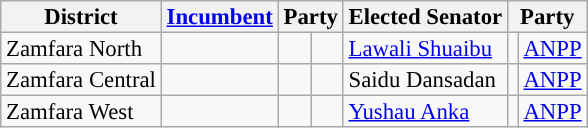<table class="sortable wikitable" style="font-size:95%;line-height:14px;">
<tr>
<th class="unsortable">District</th>
<th class="unsortable"><a href='#'>Incumbent</a></th>
<th colspan="2">Party</th>
<th class="unsortable">Elected Senator</th>
<th colspan="2">Party</th>
</tr>
<tr>
<td>Zamfara North</td>
<td></td>
<td></td>
<td></td>
<td><a href='#'>Lawali Shuaibu</a></td>
<td style="background:"></td>
<td><a href='#'>ANPP</a></td>
</tr>
<tr>
<td>Zamfara Central</td>
<td></td>
<td></td>
<td></td>
<td>Saidu Dansadan</td>
<td style="background:"></td>
<td><a href='#'>ANPP</a></td>
</tr>
<tr>
<td>Zamfara West</td>
<td></td>
<td></td>
<td></td>
<td><a href='#'>Yushau Anka</a></td>
<td style="background:"></td>
<td><a href='#'>ANPP</a></td>
</tr>
</table>
